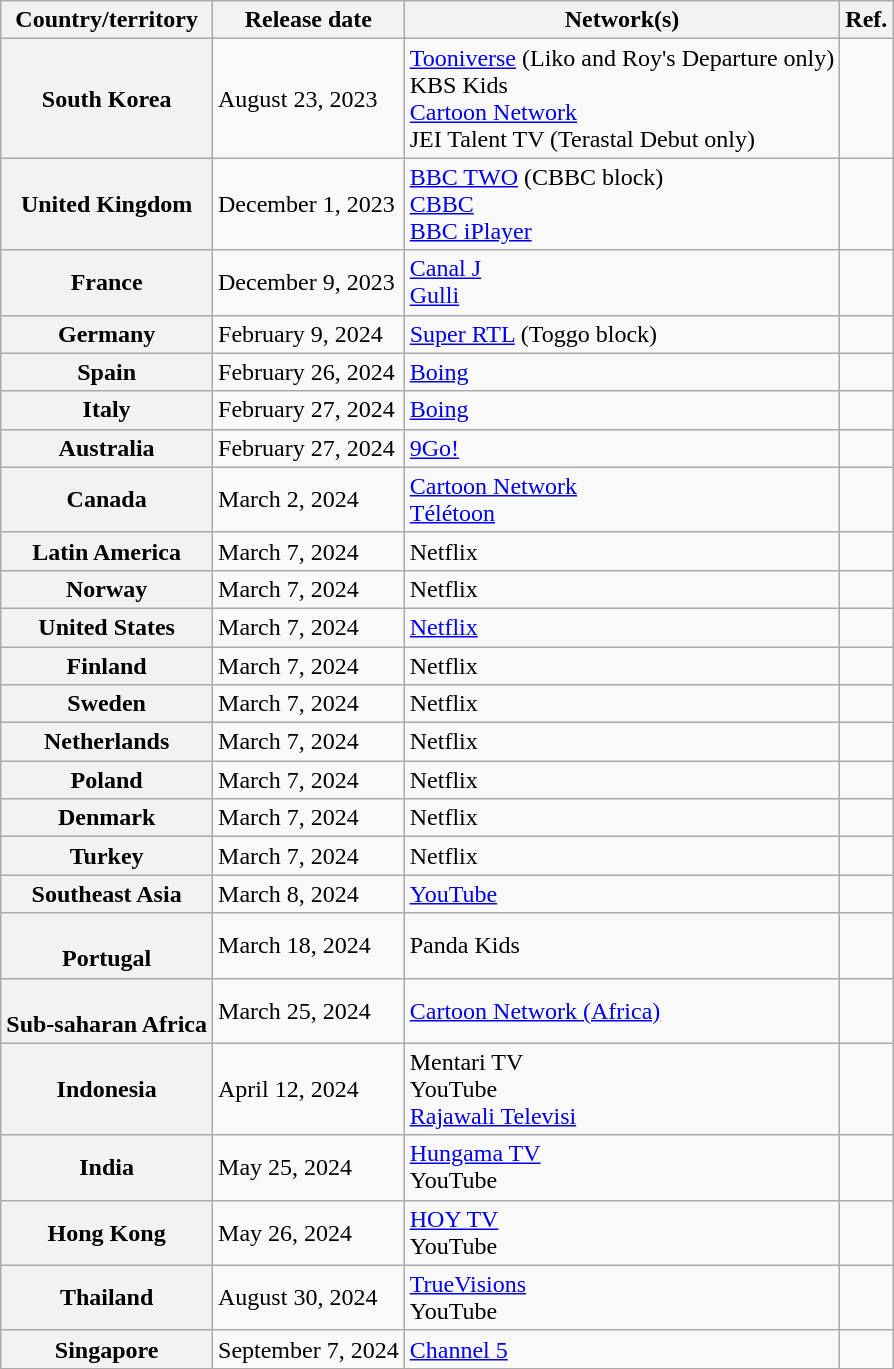<table class="wikitable sortable plainrowheaders">
<tr>
<th scope="col">Country/territory</th>
<th>Release date</th>
<th scope="col">Network(s)</th>
<th>Ref.</th>
</tr>
<tr>
<th scope="row"> South Korea</th>
<td>August 23, 2023</td>
<td><a href='#'>Tooniverse</a> (Liko and Roy's Departure only)<br>KBS Kids<br><a href='#'>Cartoon Network</a><br>JEI Talent TV (Terastal Debut only)</td>
<td></td>
</tr>
<tr>
<th scope="row"> United Kingdom</th>
<td>December 1, 2023</td>
<td><a href='#'>BBC TWO</a> (CBBC block)<br><a href='#'>CBBC</a><br><a href='#'>BBC iPlayer</a></td>
<td></td>
</tr>
<tr>
<th scope="row"> France</th>
<td>December 9, 2023</td>
<td><a href='#'>Canal J</a><br><a href='#'>Gulli</a></td>
<td></td>
</tr>
<tr>
<th scope="row"> Germany</th>
<td>February 9, 2024</td>
<td><a href='#'>Super RTL</a> (Toggo block)</td>
<td></td>
</tr>
<tr>
<th scope="row"> Spain</th>
<td>February 26, 2024</td>
<td><a href='#'>Boing</a></td>
<td></td>
</tr>
<tr>
<th scope="row"> Italy</th>
<td>February 27, 2024</td>
<td><a href='#'>Boing</a></td>
<td></td>
</tr>
<tr>
<th scope="row"> Australia</th>
<td>February 27, 2024</td>
<td><a href='#'>9Go!</a></td>
<td></td>
</tr>
<tr>
<th scope="row"> Canada</th>
<td>March 2, 2024</td>
<td><a href='#'>Cartoon Network</a><br><a href='#'>Télétoon</a></td>
<td></td>
</tr>
<tr>
<th scope="row">Latin America</th>
<td>March 7, 2024</td>
<td>Netflix</td>
<td></td>
</tr>
<tr>
<th scope="row"> Norway</th>
<td>March 7, 2024</td>
<td>Netflix</td>
<td></td>
</tr>
<tr>
<th scope="row"> United States</th>
<td>March 7, 2024</td>
<td><a href='#'>Netflix</a></td>
<td></td>
</tr>
<tr>
<th scope="row"> Finland</th>
<td>March 7, 2024</td>
<td>Netflix</td>
<td></td>
</tr>
<tr>
<th scope="row"> Sweden</th>
<td>March 7, 2024</td>
<td>Netflix</td>
<td></td>
</tr>
<tr>
<th scope="row"> Netherlands</th>
<td>March 7, 2024</td>
<td>Netflix</td>
<td></td>
</tr>
<tr>
<th scope="row"> Poland</th>
<td>March 7, 2024</td>
<td>Netflix</td>
<td></td>
</tr>
<tr>
<th scope="row"> Denmark</th>
<td>March 7, 2024</td>
<td>Netflix</td>
<td></td>
</tr>
<tr>
<th scope="row"> Turkey</th>
<td>March 7, 2024</td>
<td>Netflix</td>
<td></td>
</tr>
<tr>
<th scope="row">Southeast Asia</th>
<td>March 8, 2024</td>
<td><a href='#'>YouTube</a></td>
<td></td>
</tr>
<tr>
<th scope="row"><br> Portugal</th>
<td>March 18, 2024</td>
<td>Panda Kids</td>
<td></td>
</tr>
<tr>
<th scope="row"><br>Sub-saharan Africa</th>
<td>March 25, 2024</td>
<td><a href='#'>Cartoon Network (Africa)</a></td>
<td></td>
</tr>
<tr>
<th scope="row"> Indonesia</th>
<td>April 12, 2024</td>
<td>Mentari TV<br>YouTube<br><a href='#'>Rajawali Televisi</a></td>
<td><br></td>
</tr>
<tr>
<th scope="row"> India</th>
<td>May 25, 2024</td>
<td><a href='#'>Hungama TV</a><br>YouTube</td>
<td><br></td>
</tr>
<tr>
<th scope="row"> Hong Kong</th>
<td>May 26, 2024</td>
<td><a href='#'>HOY TV</a><br>YouTube</td>
<td></td>
</tr>
<tr>
<th scope="row"> Thailand</th>
<td>August 30, 2024</td>
<td><a href='#'>TrueVisions</a><br>YouTube</td>
<td></td>
</tr>
<tr>
<th scope="row"> Singapore</th>
<td>September 7, 2024</td>
<td><a href='#'>Channel 5</a></td>
<td></td>
</tr>
</table>
